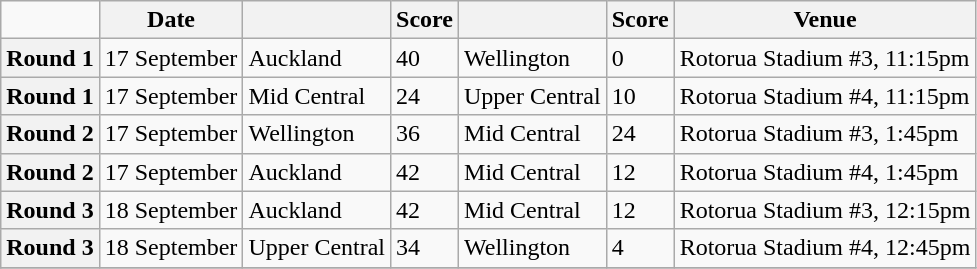<table class="wikitable mw-collapsible">
<tr>
<td></td>
<th scope="col">Date</th>
<th scope="col"></th>
<th scope="col">Score</th>
<th scope="col"></th>
<th scope="col">Score</th>
<th scope="col">Venue</th>
</tr>
<tr>
<th scope="row">Round 1</th>
<td>17 September</td>
<td>Auckland</td>
<td>40</td>
<td>Wellington</td>
<td>0</td>
<td>Rotorua Stadium #3, 11:15pm</td>
</tr>
<tr>
<th scope="row">Round 1</th>
<td>17 September</td>
<td>Mid Central</td>
<td>24</td>
<td>Upper Central</td>
<td>10</td>
<td>Rotorua Stadium #4, 11:15pm</td>
</tr>
<tr>
<th scope="row">Round 2</th>
<td>17 September</td>
<td>Wellington</td>
<td>36</td>
<td>Mid Central</td>
<td>24</td>
<td>Rotorua Stadium #3, 1:45pm</td>
</tr>
<tr>
<th scope="row">Round 2</th>
<td>17 September</td>
<td>Auckland</td>
<td>42</td>
<td>Mid Central</td>
<td>12</td>
<td>Rotorua Stadium #4, 1:45pm</td>
</tr>
<tr>
<th scope="row">Round 3</th>
<td>18 September</td>
<td>Auckland</td>
<td>42</td>
<td>Mid Central</td>
<td>12</td>
<td>Rotorua Stadium #3, 12:15pm</td>
</tr>
<tr>
<th scope="row">Round 3</th>
<td>18 September</td>
<td>Upper Central</td>
<td>34</td>
<td>Wellington</td>
<td>4</td>
<td>Rotorua Stadium #4, 12:45pm</td>
</tr>
<tr>
</tr>
</table>
